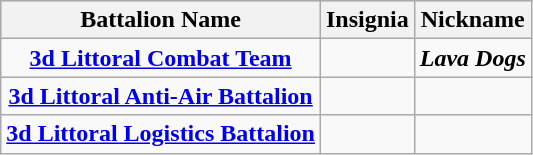<table class="wikitable sortable" style="text-align:center;">
<tr bgcolor="#CCCCCC">
<th><strong>Battalion Name</strong></th>
<th><strong>Insignia</strong></th>
<th><strong>Nickname</strong></th>
</tr>
<tr>
<td><strong><a href='#'>3d Littoral Combat Team</a></strong></td>
<td></td>
<td><strong><em>Lava Dogs</em></strong></td>
</tr>
<tr>
<td><strong><a href='#'>3d Littoral Anti-Air Battalion</a></strong></td>
<td></td>
<td></td>
</tr>
<tr>
<td><strong><a href='#'>3d Littoral Logistics Battalion</a></strong></td>
<td></td>
<td> </td>
</tr>
</table>
